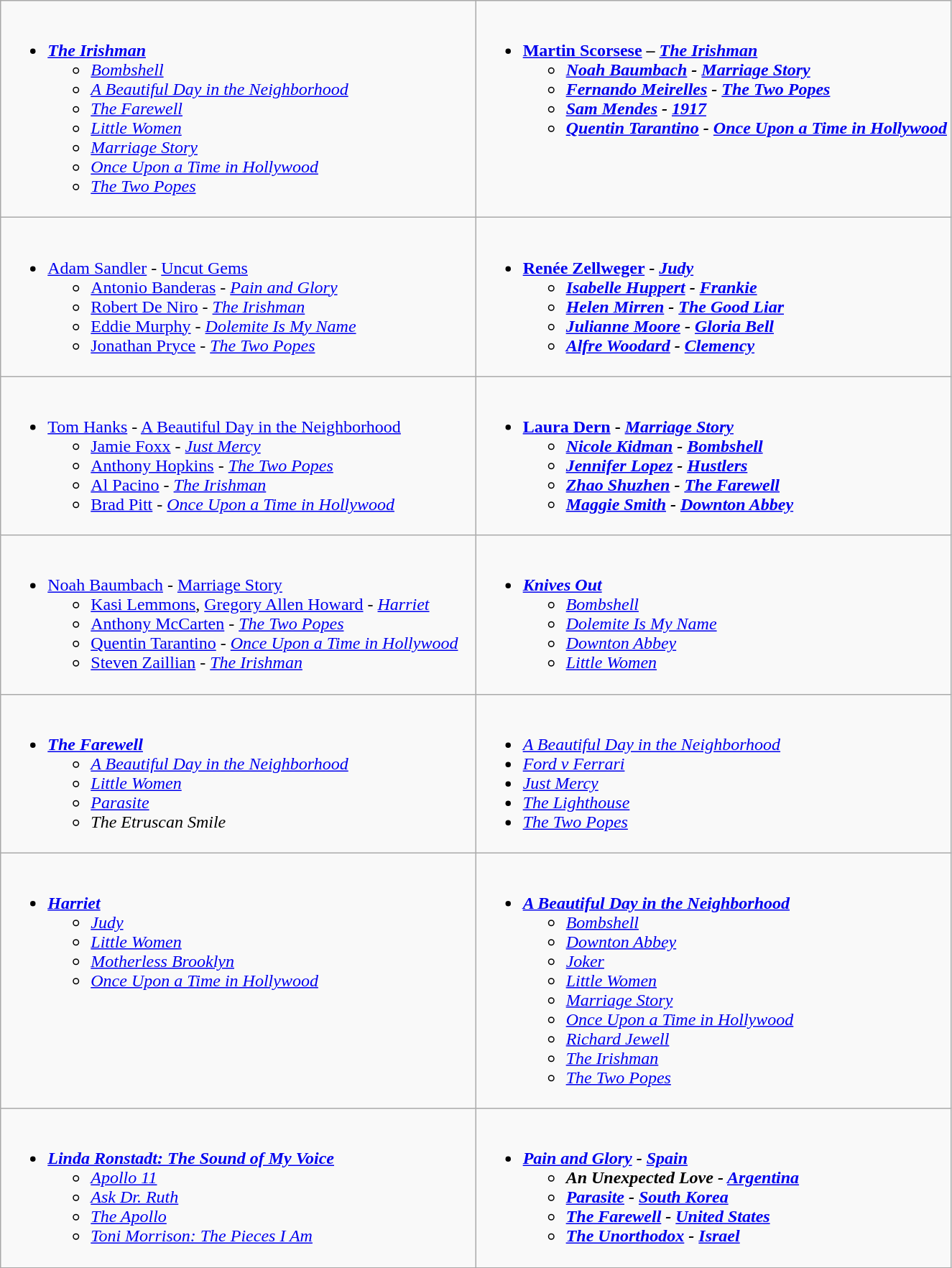<table class=wikitable>
<tr>
<td style="vertical-align:top; width:50%;"><br><ul><li><strong><em><a href='#'>The Irishman</a></em></strong><ul><li><em><a href='#'>Bombshell</a></em></li><li><em><a href='#'>A Beautiful Day in the Neighborhood</a></em></li><li><em><a href='#'>The Farewell</a></em></li><li><em><a href='#'>Little Women</a></em></li><li><em><a href='#'>Marriage Story</a></em></li><li><em><a href='#'>Once Upon a Time in Hollywood</a></em></li><li><em><a href='#'>The Two Popes</a></em></li></ul></li></ul></td>
<td style="vertical-align:top; width:50%;"><br><ul><li><strong><a href='#'>Martin Scorsese</a> – <em><a href='#'>The Irishman</a><strong><em><ul><li><a href='#'>Noah Baumbach</a> - </em><a href='#'>Marriage Story</a><em></li><li><a href='#'>Fernando Meirelles</a> - </em><a href='#'>The Two Popes</a><em></li><li><a href='#'>Sam Mendes</a> - </em><a href='#'>1917</a><em></li><li><a href='#'>Quentin Tarantino</a> - </em><a href='#'>Once Upon a Time in Hollywood</a><em></li></ul></li></ul></td>
</tr>
<tr>
<td style="vertical-align:top; width:50%;"><br><ul><li></strong><a href='#'>Adam Sandler</a> - </em><a href='#'>Uncut Gems</a></em></strong><ul><li><a href='#'>Antonio Banderas</a> - <em><a href='#'>Pain and Glory</a></em></li><li><a href='#'>Robert De Niro</a> - <em><a href='#'>The Irishman</a></em></li><li><a href='#'>Eddie Murphy</a> - <em><a href='#'>Dolemite Is My Name</a></em></li><li><a href='#'>Jonathan Pryce</a> - <em><a href='#'>The Two Popes</a></em></li></ul></li></ul></td>
<td style="vertical-align:top; width:50%;"><br><ul><li><strong><a href='#'>Renée Zellweger</a> - <em><a href='#'>Judy</a><strong><em><ul><li><a href='#'>Isabelle Huppert</a> - </em><a href='#'>Frankie</a><em></li><li><a href='#'>Helen Mirren</a> - </em><a href='#'>The Good Liar</a><em></li><li><a href='#'>Julianne Moore</a> - </em><a href='#'>Gloria Bell</a><em></li><li><a href='#'>Alfre Woodard</a> - </em><a href='#'>Clemency</a><em></li></ul></li></ul></td>
</tr>
<tr>
<td style="vertical-align:top; width:50%;"><br><ul><li></strong><a href='#'>Tom Hanks</a> - </em><a href='#'>A Beautiful Day in the Neighborhood</a></em></strong><ul><li><a href='#'>Jamie Foxx</a> - <em><a href='#'>Just Mercy</a></em></li><li><a href='#'>Anthony Hopkins</a> - <em><a href='#'>The Two Popes</a></em></li><li><a href='#'>Al Pacino</a> - <em><a href='#'>The Irishman</a></em></li><li><a href='#'>Brad Pitt</a> - <em><a href='#'>Once Upon a Time in Hollywood</a></em></li></ul></li></ul></td>
<td style="vertical-align:top; width:50%;"><br><ul><li><strong><a href='#'>Laura Dern</a> - <em><a href='#'>Marriage Story</a><strong><em><ul><li><a href='#'>Nicole Kidman</a> - </em><a href='#'>Bombshell</a><em></li><li><a href='#'>Jennifer Lopez</a> - </em><a href='#'>Hustlers</a><em></li><li><a href='#'>Zhao Shuzhen</a> - </em><a href='#'>The Farewell</a><em></li><li><a href='#'>Maggie Smith</a> - </em><a href='#'>Downton Abbey</a><em></li></ul></li></ul></td>
</tr>
<tr>
<td style="vertical-align:top; width:50%;"><br><ul><li></strong><a href='#'>Noah Baumbach</a> - </em><a href='#'>Marriage Story</a></em></strong><ul><li><a href='#'>Kasi Lemmons</a>, <a href='#'>Gregory Allen Howard</a> - <em><a href='#'>Harriet</a></em></li><li><a href='#'>Anthony McCarten</a> - <em><a href='#'>The Two Popes</a></em></li><li><a href='#'>Quentin Tarantino</a> - <em><a href='#'>Once Upon a Time in Hollywood</a></em></li><li><a href='#'>Steven Zaillian</a> - <em><a href='#'>The Irishman</a></em></li></ul></li></ul></td>
<td style="vertical-align:top; width:50%;"><br><ul><li><strong><em><a href='#'>Knives Out</a></em></strong><ul><li><em><a href='#'>Bombshell</a></em></li><li><em><a href='#'>Dolemite Is My Name</a></em></li><li><em><a href='#'>Downton Abbey</a></em></li><li><em><a href='#'>Little Women</a></em></li></ul></li></ul></td>
</tr>
<tr>
<td style="vertical-align:top; width:50%;"><br><ul><li><strong><em><a href='#'>The Farewell</a></em></strong><ul><li><em><a href='#'>A Beautiful Day in the Neighborhood</a></em></li><li><em><a href='#'>Little Women</a></em></li><li><em><a href='#'>Parasite</a></em></li><li><em>The Etruscan Smile</em></li></ul></li></ul></td>
<td style="vertical-align:top; width:50%;"><br><ul><li><em><a href='#'>A Beautiful Day in the Neighborhood</a></em></li><li><em><a href='#'>Ford v Ferrari</a></em></li><li><em><a href='#'>Just Mercy</a></em></li><li><em><a href='#'>The Lighthouse</a></em></li><li><em><a href='#'>The Two Popes</a></em></li></ul></td>
</tr>
<tr>
<td style="vertical-align:top; width:50%;"><br><ul><li><strong><em><a href='#'>Harriet</a></em></strong><ul><li><em><a href='#'>Judy</a></em></li><li><em><a href='#'>Little Women</a></em></li><li><em><a href='#'>Motherless Brooklyn</a></em></li><li><em><a href='#'>Once Upon a Time in Hollywood</a></em></li></ul></li></ul></td>
<td style="vertical-align:top; width:50%;"><br><ul><li><strong><em><a href='#'>A Beautiful Day in the Neighborhood</a></em></strong><ul><li><em><a href='#'>Bombshell</a></em></li><li><em><a href='#'>Downton Abbey</a></em></li><li><em><a href='#'>Joker</a></em></li><li><em><a href='#'>Little Women</a></em></li><li><em><a href='#'>Marriage Story</a></em></li><li><em><a href='#'>Once Upon a Time in Hollywood</a></em></li><li><em><a href='#'>Richard Jewell</a></em></li><li><em><a href='#'>The Irishman</a></em></li><li><em><a href='#'>The Two Popes</a></em></li></ul></li></ul></td>
</tr>
<tr>
<td style="vertical-align:top; width:50%;"><br><ul><li><strong><em><a href='#'>Linda Ronstadt: The Sound of My Voice</a></em></strong><ul><li><em><a href='#'>Apollo 11</a></em></li><li><em><a href='#'>Ask Dr. Ruth</a></em></li><li><em><a href='#'>The Apollo</a></em></li><li><em><a href='#'>Toni Morrison: The Pieces I Am</a></em></li></ul></li></ul></td>
<td style="vertical-align:top; width:50%;"><br><ul><li><strong><em><a href='#'>Pain and Glory</a><em> - <a href='#'>Spain</a><strong><ul><li></em>An Unexpected Love<em> - <a href='#'>Argentina</a></li><li></em><a href='#'>Parasite</a><em> - <a href='#'>South Korea</a></li><li></em><a href='#'>The Farewell</a><em> - <a href='#'>United States</a></li><li></em><a href='#'>The Unorthodox</a><em> - <a href='#'>Israel</a></li></ul></li></ul></td>
</tr>
</table>
